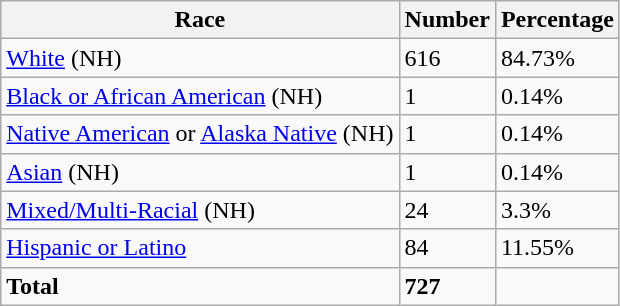<table class="wikitable">
<tr>
<th>Race</th>
<th>Number</th>
<th>Percentage</th>
</tr>
<tr>
<td><a href='#'>White</a> (NH)</td>
<td>616</td>
<td>84.73%</td>
</tr>
<tr>
<td><a href='#'>Black or African American</a> (NH)</td>
<td>1</td>
<td>0.14%</td>
</tr>
<tr>
<td><a href='#'>Native American</a> or <a href='#'>Alaska Native</a> (NH)</td>
<td>1</td>
<td>0.14%</td>
</tr>
<tr>
<td><a href='#'>Asian</a> (NH)</td>
<td>1</td>
<td>0.14%</td>
</tr>
<tr>
<td><a href='#'>Mixed/Multi-Racial</a> (NH)</td>
<td>24</td>
<td>3.3%</td>
</tr>
<tr>
<td><a href='#'>Hispanic or Latino</a></td>
<td>84</td>
<td>11.55%</td>
</tr>
<tr>
<td><strong>Total</strong></td>
<td><strong>727</strong></td>
<td></td>
</tr>
</table>
